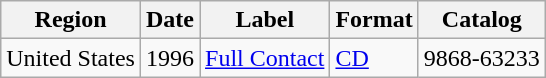<table class="wikitable">
<tr>
<th>Region</th>
<th>Date</th>
<th>Label</th>
<th>Format</th>
<th>Catalog</th>
</tr>
<tr>
<td>United States</td>
<td>1996</td>
<td><a href='#'>Full Contact</a></td>
<td><a href='#'>CD</a></td>
<td>9868-63233</td>
</tr>
</table>
